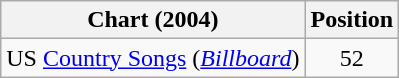<table class="wikitable sortable">
<tr>
<th scope="col">Chart (2004)</th>
<th scope="col">Position</th>
</tr>
<tr>
<td>US <a href='#'>Country Songs</a> (<em><a href='#'>Billboard</a></em>)</td>
<td align="center">52</td>
</tr>
</table>
